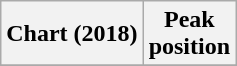<table class="wikitable sortable plainrowheaders" style="text-align:center">
<tr>
<th scope="col">Chart (2018)</th>
<th scope="col">Peak<br>position</th>
</tr>
<tr>
</tr>
</table>
